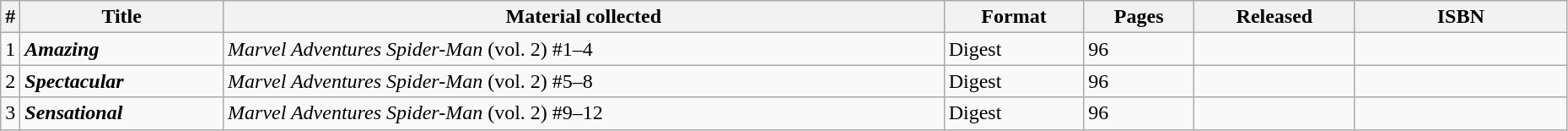<table class="wikitable sortable" width=98%>
<tr>
<th width=4px>#</th>
<th>Title</th>
<th>Material collected</th>
<th class="unsortable">Format</th>
<th>Pages</th>
<th>Released</th>
<th class="unsortable" style="width: 10em;">ISBN</th>
</tr>
<tr>
<td>1</td>
<td><strong><em>Amazing</em></strong></td>
<td><em>Marvel Adventures Spider-Man</em> (vol. 2) #1–4</td>
<td>Digest</td>
<td>96</td>
<td></td>
<td></td>
</tr>
<tr>
<td>2</td>
<td><strong><em>Spectacular</em></strong></td>
<td><em>Marvel Adventures Spider-Man</em> (vol. 2) #5–8</td>
<td>Digest</td>
<td>96</td>
<td></td>
<td></td>
</tr>
<tr>
<td>3</td>
<td><strong><em>Sensational</em></strong></td>
<td><em>Marvel Adventures Spider-Man</em> (vol. 2) #9–12</td>
<td>Digest</td>
<td>96</td>
<td></td>
<td></td>
</tr>
</table>
